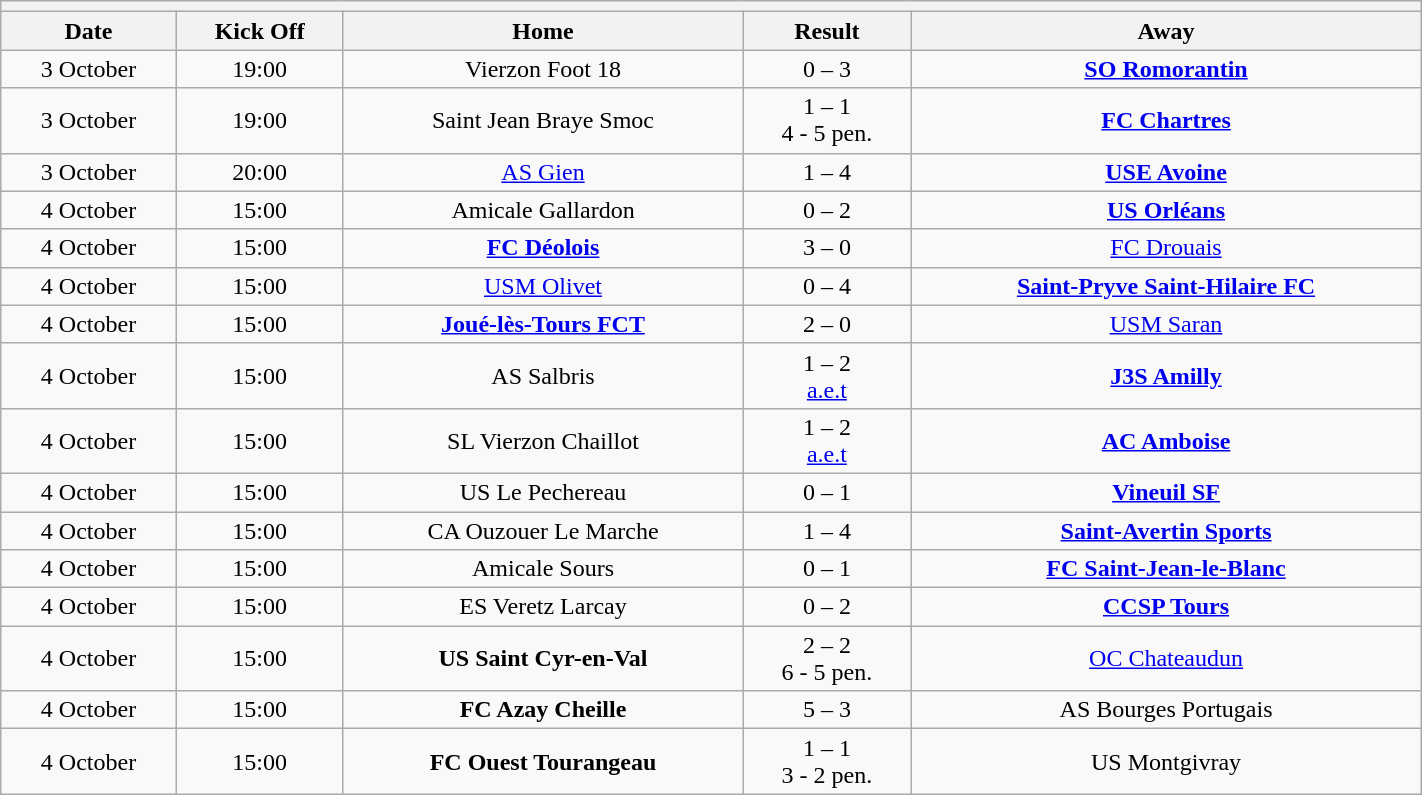<table class="wikitable collapsible collapsed" style="font-size: 100%; margin:0px;" width="75%">
<tr>
<th colspan="7" style="text-align:left;"></th>
</tr>
<tr>
<th><strong>Date</strong></th>
<th><strong>Kick Off</strong></th>
<th><strong>Home</strong></th>
<th><strong>Result</strong></th>
<th><strong>Away</strong></th>
</tr>
<tr>
<td align=center>3 October</td>
<td align=center>19:00</td>
<td align=center>Vierzon Foot 18</td>
<td align=center>0 – 3</td>
<td align=center><strong><a href='#'>SO Romorantin</a></strong></td>
</tr>
<tr>
<td align=center>3 October</td>
<td align=center>19:00</td>
<td align=center>Saint Jean Braye Smoc</td>
<td align=center>1 – 1 <br> 4 - 5 pen.</td>
<td align=center><strong><a href='#'>FC Chartres</a></strong></td>
</tr>
<tr>
<td align=center>3 October</td>
<td align=center>20:00</td>
<td align=center><a href='#'>AS Gien</a></td>
<td align=center>1 – 4</td>
<td align=center><strong><a href='#'>USE Avoine</a></strong></td>
</tr>
<tr>
<td align=center>4 October</td>
<td align=center>15:00</td>
<td align=center>Amicale Gallardon</td>
<td align=center>0 – 2</td>
<td align=center><strong><a href='#'>US Orléans</a></strong></td>
</tr>
<tr>
<td align=center>4 October</td>
<td align=center>15:00</td>
<td align=center><strong><a href='#'>FC Déolois</a></strong></td>
<td align=center>3 – 0</td>
<td align=center><a href='#'>FC Drouais</a></td>
</tr>
<tr>
<td align=center>4 October</td>
<td align=center>15:00</td>
<td align=center><a href='#'>USM Olivet</a></td>
<td align=center>0 – 4</td>
<td align=center><strong><a href='#'>Saint-Pryve Saint-Hilaire FC</a></strong></td>
</tr>
<tr>
<td align=center>4 October</td>
<td align=center>15:00</td>
<td align=center><strong><a href='#'>Joué-lès-Tours FCT</a></strong></td>
<td align=center>2 – 0</td>
<td align=center><a href='#'>USM Saran</a></td>
</tr>
<tr>
<td align=center>4 October</td>
<td align=center>15:00</td>
<td align=center>AS Salbris</td>
<td align=center>1 – 2 <br> <a href='#'>a.e.t</a></td>
<td align=center><strong><a href='#'>J3S Amilly</a></strong></td>
</tr>
<tr>
<td align=center>4 October</td>
<td align=center>15:00</td>
<td align=center>SL Vierzon Chaillot</td>
<td align=center>1 – 2 <br> <a href='#'>a.e.t</a></td>
<td align=center><strong><a href='#'>AC Amboise</a></strong></td>
</tr>
<tr>
<td align=center>4 October</td>
<td align=center>15:00</td>
<td align=center>US Le Pechereau</td>
<td align=center>0 – 1</td>
<td align=center><strong><a href='#'>Vineuil SF</a></strong></td>
</tr>
<tr>
<td align=center>4 October</td>
<td align=center>15:00</td>
<td align=center>CA Ouzouer Le Marche</td>
<td align=center>1 – 4</td>
<td align=center><strong><a href='#'>Saint-Avertin Sports</a></strong></td>
</tr>
<tr>
<td align=center>4 October</td>
<td align=center>15:00</td>
<td align=center>Amicale Sours</td>
<td align=center>0 – 1</td>
<td align=center><strong><a href='#'>FC Saint-Jean-le-Blanc</a></strong></td>
</tr>
<tr>
<td align=center>4 October</td>
<td align=center>15:00</td>
<td align=center>ES Veretz Larcay</td>
<td align=center>0 – 2</td>
<td align=center><strong><a href='#'>CCSP Tours</a></strong></td>
</tr>
<tr>
<td align=center>4 October</td>
<td align=center>15:00</td>
<td align=center><strong>US Saint Cyr-en-Val</strong></td>
<td align=center>2 – 2 <br> 6 - 5 pen.</td>
<td align=center><a href='#'>OC Chateaudun</a></td>
</tr>
<tr>
<td align=center>4 October</td>
<td align=center>15:00</td>
<td align=center><strong>FC Azay Cheille</strong></td>
<td align=center>5 – 3</td>
<td align=center>AS Bourges Portugais</td>
</tr>
<tr>
<td align=center>4 October</td>
<td align=center>15:00</td>
<td align=center><strong>FC Ouest Tourangeau</strong></td>
<td align=center>1 – 1 <br> 3 - 2 pen.</td>
<td align=center>US Montgivray</td>
</tr>
</table>
